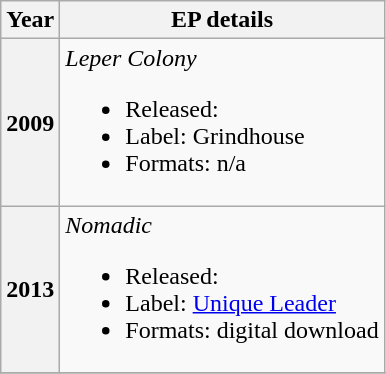<table class="wikitable plainrowheaders" style="text-align:center;">
<tr>
<th>Year</th>
<th>EP details</th>
</tr>
<tr>
<th scope="row">2009</th>
<td align=left><em>Leper Colony</em><br><ul><li>Released: </li><li>Label: Grindhouse</li><li>Formats: n/a</li></ul></td>
</tr>
<tr>
<th scope="row">2013</th>
<td align=left><em>Nomadic</em><br><ul><li>Released: </li><li>Label: <a href='#'>Unique Leader</a></li><li>Formats: digital download</li></ul></td>
</tr>
<tr>
</tr>
</table>
